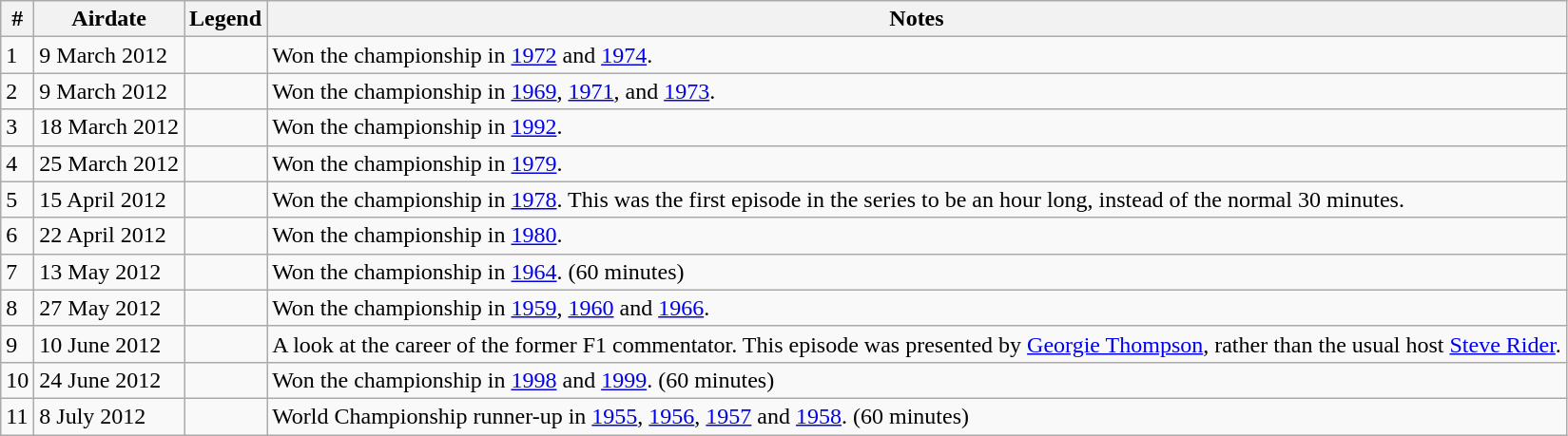<table class="wikitable">
<tr>
<th>#</th>
<th>Airdate</th>
<th>Legend</th>
<th>Notes</th>
</tr>
<tr>
<td>1</td>
<td>9 March 2012</td>
<td></td>
<td>Won the championship in <a href='#'>1972</a> and <a href='#'>1974</a>.</td>
</tr>
<tr>
<td>2</td>
<td>9 March 2012</td>
<td></td>
<td>Won the championship in <a href='#'>1969</a>, <a href='#'>1971</a>, and <a href='#'>1973</a>.</td>
</tr>
<tr>
<td>3</td>
<td>18 March 2012</td>
<td></td>
<td>Won the championship in <a href='#'>1992</a>.</td>
</tr>
<tr>
<td>4</td>
<td>25 March 2012</td>
<td></td>
<td>Won the championship in <a href='#'>1979</a>.</td>
</tr>
<tr>
<td>5</td>
<td>15 April 2012</td>
<td></td>
<td>Won the championship in <a href='#'>1978</a>. This was the first episode in the series to be an hour long, instead of the normal 30 minutes.</td>
</tr>
<tr>
<td>6</td>
<td>22 April 2012</td>
<td></td>
<td>Won the championship in <a href='#'>1980</a>.</td>
</tr>
<tr>
<td>7</td>
<td>13 May 2012</td>
<td></td>
<td>Won the championship in <a href='#'>1964</a>. (60 minutes)</td>
</tr>
<tr>
<td>8</td>
<td>27 May 2012</td>
<td></td>
<td>Won the championship in <a href='#'>1959</a>, <a href='#'>1960</a> and <a href='#'>1966</a>.</td>
</tr>
<tr>
<td>9</td>
<td>10 June 2012</td>
<td></td>
<td>A look at the career of the former F1 commentator. This episode was presented by <a href='#'>Georgie Thompson</a>, rather than the usual host <a href='#'>Steve Rider</a>.</td>
</tr>
<tr>
<td>10</td>
<td>24 June 2012</td>
<td></td>
<td>Won the championship in <a href='#'>1998</a> and <a href='#'>1999</a>. (60 minutes)</td>
</tr>
<tr>
<td>11</td>
<td>8 July 2012</td>
<td></td>
<td>World Championship runner-up in <a href='#'>1955</a>, <a href='#'>1956</a>, <a href='#'>1957</a> and <a href='#'>1958</a>. (60 minutes)</td>
</tr>
</table>
